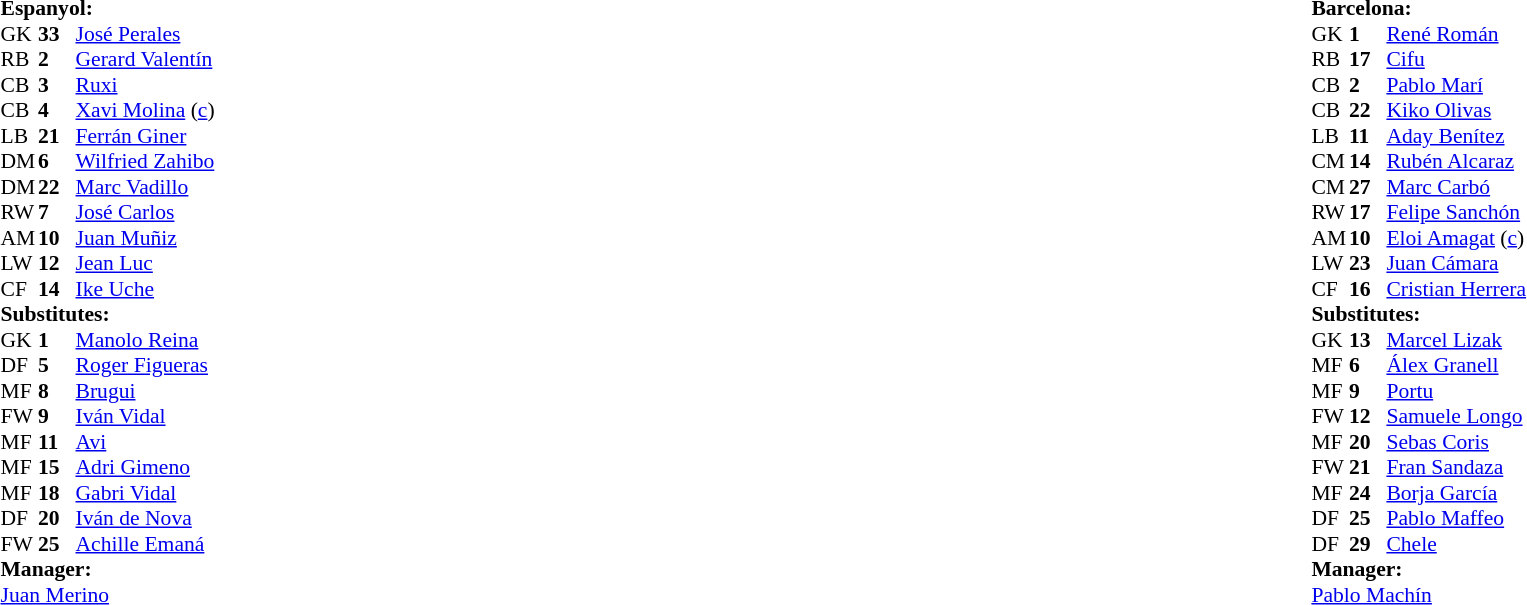<table width="100%">
<tr>
<td valign="top" width="50%"><br><table style="font-size: 90%" cellspacing="0" cellpadding="0">
<tr>
<td colspan="4"><strong>Espanyol:</strong></td>
</tr>
<tr>
<th width=25></th>
<th width=25></th>
</tr>
<tr>
<td>GK</td>
<td><strong>33</strong></td>
<td> <a href='#'>José Perales</a></td>
</tr>
<tr>
<td>RB</td>
<td><strong>2</strong></td>
<td> <a href='#'>Gerard Valentín</a></td>
<td></td>
<td></td>
</tr>
<tr>
<td>CB</td>
<td><strong>3</strong></td>
<td> <a href='#'>Ruxi</a></td>
<td></td>
<td></td>
</tr>
<tr>
<td>CB</td>
<td><strong>4</strong></td>
<td> <a href='#'>Xavi Molina</a> (<a href='#'>c</a>)</td>
</tr>
<tr>
<td>LB</td>
<td><strong>21</strong></td>
<td> <a href='#'>Ferrán Giner</a></td>
</tr>
<tr>
<td>DM</td>
<td><strong>6</strong></td>
<td> <a href='#'>Wilfried Zahibo</a></td>
</tr>
<tr>
<td>DM</td>
<td><strong>22</strong></td>
<td> <a href='#'>Marc Vadillo</a></td>
</tr>
<tr>
<td>RW</td>
<td><strong>7</strong></td>
<td> <a href='#'>José Carlos</a></td>
<td></td>
</tr>
<tr>
<td>AM</td>
<td><strong>10</strong></td>
<td> <a href='#'>Juan Muñiz</a></td>
</tr>
<tr>
<td>LW</td>
<td><strong>12</strong></td>
<td> <a href='#'>Jean Luc</a></td>
</tr>
<tr>
<td>CF</td>
<td><strong>14</strong></td>
<td> <a href='#'>Ike Uche</a></td>
</tr>
<tr>
<td colspan=3><strong>Substitutes:</strong></td>
</tr>
<tr>
<td>GK</td>
<td><strong>1</strong></td>
<td> <a href='#'>Manolo Reina</a></td>
</tr>
<tr>
<td>DF</td>
<td><strong>5</strong></td>
<td> <a href='#'>Roger Figueras</a></td>
<td></td>
<td></td>
</tr>
<tr>
<td>MF</td>
<td><strong>8</strong></td>
<td> <a href='#'>Brugui</a></td>
</tr>
<tr>
<td>FW</td>
<td><strong>9</strong></td>
<td> <a href='#'>Iván Vidal</a></td>
</tr>
<tr>
<td>MF</td>
<td><strong>11</strong></td>
<td> <a href='#'>Avi</a></td>
</tr>
<tr>
<td>MF</td>
<td><strong>15</strong></td>
<td> <a href='#'>Adri Gimeno</a></td>
</tr>
<tr>
<td>MF</td>
<td><strong>18</strong></td>
<td> <a href='#'>Gabri Vidal</a></td>
<td></td>
<td></td>
</tr>
<tr>
<td>DF</td>
<td><strong>20</strong></td>
<td> <a href='#'>Iván de Nova</a></td>
</tr>
<tr>
<td>FW</td>
<td><strong>25</strong></td>
<td> <a href='#'>Achille Emaná</a></td>
</tr>
<tr>
<td colspan=3><strong>Manager:</strong></td>
</tr>
<tr>
<td colspan=4> <a href='#'>Juan Merino</a></td>
</tr>
</table>
</td>
<td valign="top"></td>
<td valign="top" width="50%"><br><table style="font-size: 90%" cellspacing="0" cellpadding="0" align=center>
<tr>
<td colspan="4"><strong>Barcelona:</strong></td>
</tr>
<tr>
<th width=25></th>
<th width=25></th>
</tr>
<tr>
<td>GK</td>
<td><strong>1</strong></td>
<td> <a href='#'>René Román</a></td>
</tr>
<tr>
<td>RB</td>
<td><strong>17</strong></td>
<td> <a href='#'>Cifu</a></td>
<td></td>
<td></td>
</tr>
<tr>
<td>CB</td>
<td><strong>2</strong></td>
<td> <a href='#'>Pablo Marí</a></td>
</tr>
<tr>
<td>CB</td>
<td><strong>22</strong></td>
<td> <a href='#'>Kiko Olivas</a></td>
</tr>
<tr>
<td>LB</td>
<td><strong>11</strong></td>
<td> <a href='#'>Aday Benítez</a></td>
<td></td>
<td></td>
</tr>
<tr>
<td>CM</td>
<td><strong>14</strong></td>
<td> <a href='#'>Rubén Alcaraz</a></td>
<td></td>
<td></td>
</tr>
<tr>
<td>CM</td>
<td><strong>27</strong></td>
<td> <a href='#'>Marc Carbó</a></td>
</tr>
<tr>
<td>RW</td>
<td><strong>17</strong></td>
<td> <a href='#'>Felipe Sanchón</a></td>
<td></td>
<td></td>
</tr>
<tr>
<td>AM</td>
<td><strong>10</strong></td>
<td> <a href='#'>Eloi Amagat</a> (<a href='#'>c</a>)</td>
</tr>
<tr>
<td>LW</td>
<td><strong>23</strong></td>
<td> <a href='#'>Juan Cámara</a></td>
<td></td>
<td></td>
</tr>
<tr>
<td>CF</td>
<td><strong>16</strong></td>
<td> <a href='#'>Cristian Herrera</a></td>
<td></td>
<td></td>
</tr>
<tr>
<td colspan=3><strong>Substitutes:</strong></td>
</tr>
<tr>
<td>GK</td>
<td><strong>13</strong></td>
<td> <a href='#'>Marcel Lizak</a></td>
</tr>
<tr>
<td>MF</td>
<td><strong>6</strong></td>
<td> <a href='#'>Álex Granell</a></td>
<td></td>
<td></td>
</tr>
<tr>
<td>MF</td>
<td><strong>9</strong></td>
<td> <a href='#'>Portu</a></td>
<td></td>
<td></td>
</tr>
<tr>
<td>FW</td>
<td><strong>12</strong></td>
<td> <a href='#'>Samuele Longo</a></td>
<td></td>
<td></td>
</tr>
<tr>
<td>MF</td>
<td><strong>20</strong></td>
<td> <a href='#'>Sebas Coris</a></td>
<td></td>
<td></td>
</tr>
<tr>
<td>FW</td>
<td><strong>21</strong></td>
<td> <a href='#'>Fran Sandaza</a></td>
<td></td>
<td></td>
</tr>
<tr>
<td>MF</td>
<td><strong>24</strong></td>
<td> <a href='#'>Borja García</a></td>
</tr>
<tr>
<td>DF</td>
<td><strong>25</strong></td>
<td> <a href='#'>Pablo Maffeo</a></td>
</tr>
<tr>
<td>DF</td>
<td><strong>29</strong></td>
<td> <a href='#'>Chele</a></td>
<td></td>
<td></td>
</tr>
<tr>
<td colspan=3><strong>Manager:</strong></td>
</tr>
<tr>
<td colspan=4> <a href='#'>Pablo Machín</a></td>
</tr>
<tr>
</tr>
</table>
</td>
</tr>
</table>
